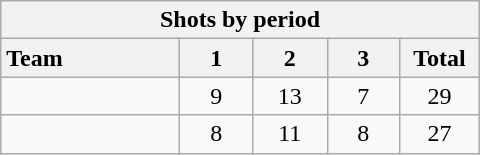<table class="wikitable" style="width:20em; text-align:right;">
<tr>
<th colspan=6>Shots by period</th>
</tr>
<tr>
<th style="width:8em; text-align:left;">Team</th>
<th style="width:3em;">1</th>
<th style="width:3em;">2</th>
<th style="width:3em;">3</th>
<th style="width:3em;">Total</th>
</tr>
<tr>
<td style="text-align:left;"></td>
<td align=center>9</td>
<td align=center>13</td>
<td align=center>7</td>
<td align=center>29</td>
</tr>
<tr>
<td style="text-align:left;"></td>
<td align=center>8</td>
<td align=center>11</td>
<td align=center>8</td>
<td align=center>27</td>
</tr>
</table>
